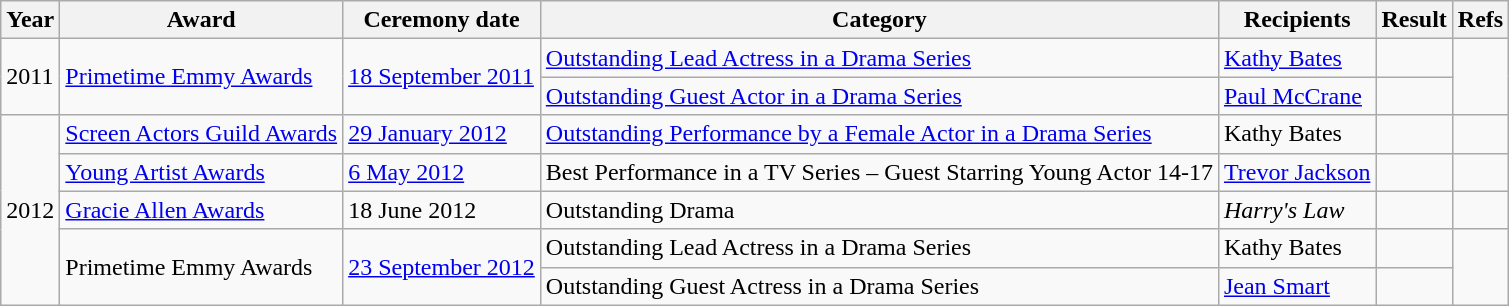<table class="wikitable">
<tr>
<th>Year</th>
<th>Award</th>
<th>Ceremony date</th>
<th>Category</th>
<th>Recipients</th>
<th>Result</th>
<th>Refs</th>
</tr>
<tr>
<td rowspan="2">2011</td>
<td rowspan="2"><a href='#'>Primetime Emmy Awards</a></td>
<td rowspan="2"><a href='#'>18 September 2011</a></td>
<td><a href='#'>Outstanding Lead Actress in a Drama Series</a></td>
<td><a href='#'>Kathy Bates</a></td>
<td></td>
<td rowspan="2"></td>
</tr>
<tr>
<td><a href='#'>Outstanding Guest Actor in a Drama Series</a></td>
<td><a href='#'>Paul McCrane</a></td>
<td></td>
</tr>
<tr>
<td rowspan="5">2012</td>
<td><a href='#'>Screen Actors Guild Awards</a></td>
<td><a href='#'>29 January 2012</a></td>
<td><a href='#'>Outstanding Performance by a Female Actor in a Drama Series</a></td>
<td Kathy Bates>Kathy Bates</td>
<td></td>
<td></td>
</tr>
<tr>
<td><a href='#'>Young Artist Awards</a></td>
<td><a href='#'>6 May 2012</a></td>
<td>Best Performance in a TV Series – Guest Starring Young Actor 14-17</td>
<td><a href='#'>Trevor Jackson</a></td>
<td></td>
<td></td>
</tr>
<tr>
<td><a href='#'>Gracie Allen Awards</a></td>
<td>18 June 2012</td>
<td>Outstanding Drama</td>
<td><em>Harry's Law</em></td>
<td></td>
<td></td>
</tr>
<tr>
<td rowspan="2">Primetime Emmy Awards</td>
<td rowspan="2"><a href='#'>23 September 2012</a></td>
<td>Outstanding Lead Actress in a Drama Series</td>
<td Kathy Bates>Kathy Bates</td>
<td></td>
<td rowspan="2"></td>
</tr>
<tr>
<td>Outstanding Guest Actress in a Drama Series</td>
<td><a href='#'>Jean Smart</a></td>
<td></td>
</tr>
</table>
